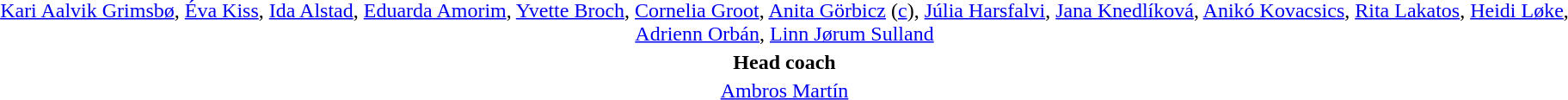<table style="text-align: center; margin-top: 2em; margin-left: auto; margin-right: auto">
<tr>
<td><a href='#'>Kari Aalvik Grimsbø</a>, <a href='#'>Éva Kiss</a>, <a href='#'>Ida Alstad</a>, <a href='#'>Eduarda Amorim</a>, <a href='#'>Yvette Broch</a>, <a href='#'>Cornelia Groot</a>, <a href='#'>Anita Görbicz</a> (<a href='#'>c</a>), <a href='#'>Júlia Harsfalvi</a>, <a href='#'>Jana Knedlíková</a>, <a href='#'>Anikó Kovacsics</a>, <a href='#'>Rita Lakatos</a>, <a href='#'>Heidi Løke</a>, <a href='#'>Adrienn Orbán</a>, <a href='#'>Linn Jørum Sulland</a></td>
</tr>
<tr>
<td><strong>Head coach</strong></td>
</tr>
<tr>
<td><a href='#'>Ambros Martín</a></td>
</tr>
</table>
